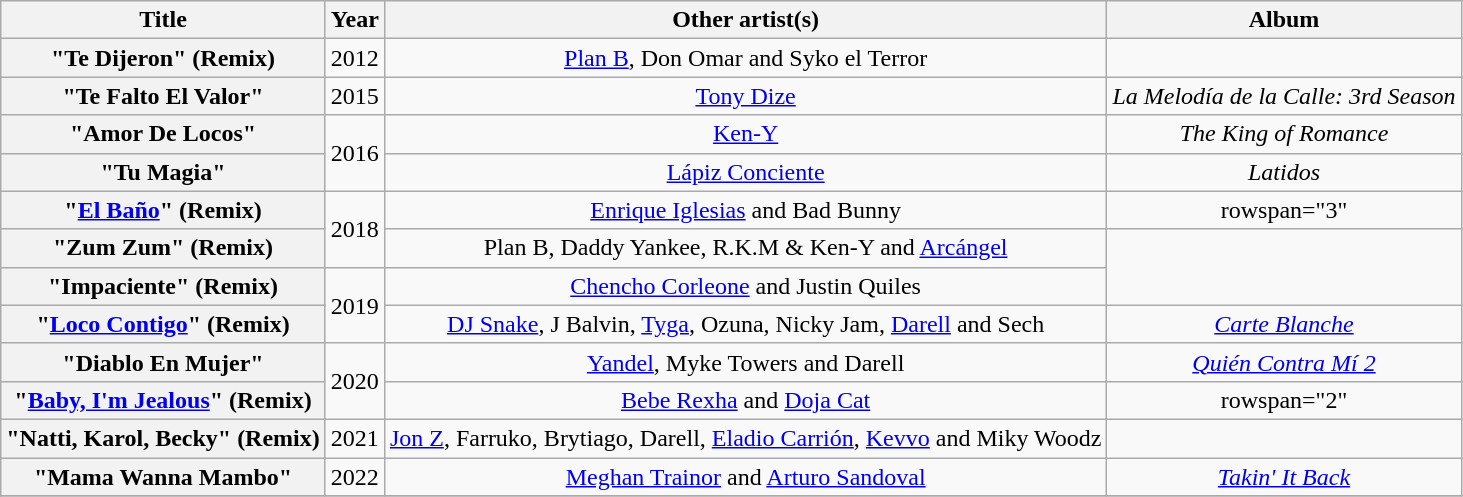<table class="wikitable plainrowheaders" style="text-align:center;">
<tr>
<th scope="col">Title</th>
<th scope="col">Year</th>
<th scope="col">Other artist(s)</th>
<th scope="col">Album</th>
</tr>
<tr>
<th scope="row">"Te Dijeron" (Remix)</th>
<td>2012</td>
<td><a href='#'>Plan B</a>, Don Omar and Syko el Terror</td>
<td></td>
</tr>
<tr>
<th scope="row">"Te Falto El Valor"</th>
<td>2015</td>
<td><a href='#'>Tony Dize</a></td>
<td><em>La Melodía de la Calle: 3rd Season</em></td>
</tr>
<tr>
<th scope="row">"Amor De Locos"</th>
<td rowspan="2">2016</td>
<td><a href='#'>Ken-Y</a></td>
<td><em>The King of Romance</em></td>
</tr>
<tr>
<th scope="row">"Tu Magia"</th>
<td><a href='#'>Lápiz Conciente</a></td>
<td><em>Latidos</em></td>
</tr>
<tr>
<th scope="row">"<a href='#'>El Baño</a>" (Remix)</th>
<td rowspan="2">2018</td>
<td><a href='#'>Enrique Iglesias</a> and Bad Bunny</td>
<td>rowspan="3" </td>
</tr>
<tr>
<th scope="row">"Zum Zum" (Remix)</th>
<td>Plan B, Daddy Yankee, R.K.M & Ken-Y and <a href='#'>Arcángel</a></td>
</tr>
<tr>
<th scope="row">"Impaciente" (Remix)</th>
<td rowspan="2">2019</td>
<td><a href='#'>Chencho Corleone</a> and Justin Quiles</td>
</tr>
<tr>
<th scope="row">"<a href='#'>Loco Contigo</a>" (Remix)</th>
<td><a href='#'>DJ Snake</a>, J Balvin, <a href='#'>Tyga</a>, Ozuna, Nicky Jam, <a href='#'>Darell</a> and Sech</td>
<td><em><a href='#'>Carte Blanche</a></em></td>
</tr>
<tr>
<th scope="row">"Diablo En Mujer"</th>
<td rowspan="2">2020</td>
<td><a href='#'>Yandel</a>, Myke Towers and Darell</td>
<td><em><a href='#'>Quién Contra Mí 2</a></em></td>
</tr>
<tr>
<th scope="row">"<a href='#'>Baby, I'm Jealous</a>" (Remix)</th>
<td><a href='#'>Bebe Rexha</a> and <a href='#'>Doja Cat</a></td>
<td>rowspan="2" </td>
</tr>
<tr>
<th scope="row">"Natti, Karol, Becky" (Remix)</th>
<td>2021</td>
<td><a href='#'>Jon Z</a>, Farruko, Brytiago, Darell, <a href='#'>Eladio Carrión</a>, <a href='#'>Kevvo</a> and Miky Woodz</td>
</tr>
<tr>
<th scope="row">"Mama Wanna Mambo"</th>
<td>2022</td>
<td><a href='#'>Meghan Trainor</a> and <a href='#'>Arturo Sandoval</a></td>
<td><em><a href='#'>Takin' It Back</a></em></td>
</tr>
<tr>
</tr>
</table>
